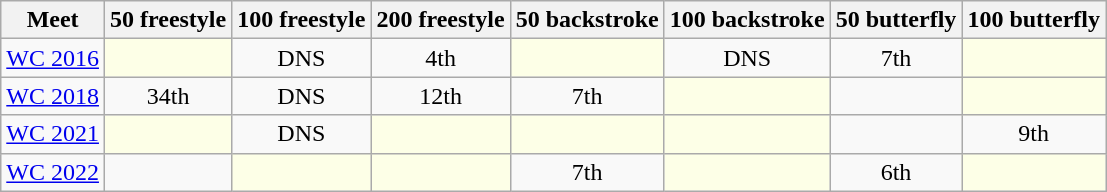<table class="sortable wikitable">
<tr>
<th>Meet</th>
<th class="unsortable">50 freestyle</th>
<th class="unsortable">100 freestyle</th>
<th class="unsortable">200 freestyle</th>
<th class="unsortable">50 backstroke</th>
<th class="unsortable">100 backstroke</th>
<th class="unsortable">50 butterfly</th>
<th class="unsortable">100 butterfly</th>
</tr>
<tr>
<td><a href='#'>WC 2016</a></td>
<td style="background:#fdffe7"></td>
<td align="center">DNS</td>
<td align="center">4th</td>
<td style="background:#fdffe7"></td>
<td align="center">DNS</td>
<td align="center">7th</td>
<td style="background:#fdffe7"></td>
</tr>
<tr>
<td><a href='#'>WC 2018</a></td>
<td align="center">34th</td>
<td align="center">DNS</td>
<td align="center">12th</td>
<td align="center">7th</td>
<td style="background:#fdffe7"></td>
<td align="center"></td>
<td style="background:#fdffe7"></td>
</tr>
<tr>
<td><a href='#'>WC 2021</a></td>
<td style="background:#fdffe7"></td>
<td align="center">DNS</td>
<td style="background:#fdffe7"></td>
<td style="background:#fdffe7"></td>
<td style="background:#fdffe7"></td>
<td align="center"></td>
<td align="center">9th</td>
</tr>
<tr>
<td><a href='#'>WC 2022</a></td>
<td align="center"></td>
<td style="background:#fdffe7"></td>
<td style="background:#fdffe7"></td>
<td align="center">7th</td>
<td style="background:#fdffe7"></td>
<td align="center">6th</td>
<td style="background:#fdffe7"></td>
</tr>
</table>
